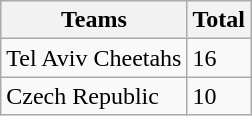<table class="wikitable">
<tr>
<th>Teams</th>
<th>Total</th>
</tr>
<tr>
<td>Tel Aviv Cheetahs</td>
<td>16</td>
</tr>
<tr>
<td>Czech Republic</td>
<td>10</td>
</tr>
</table>
